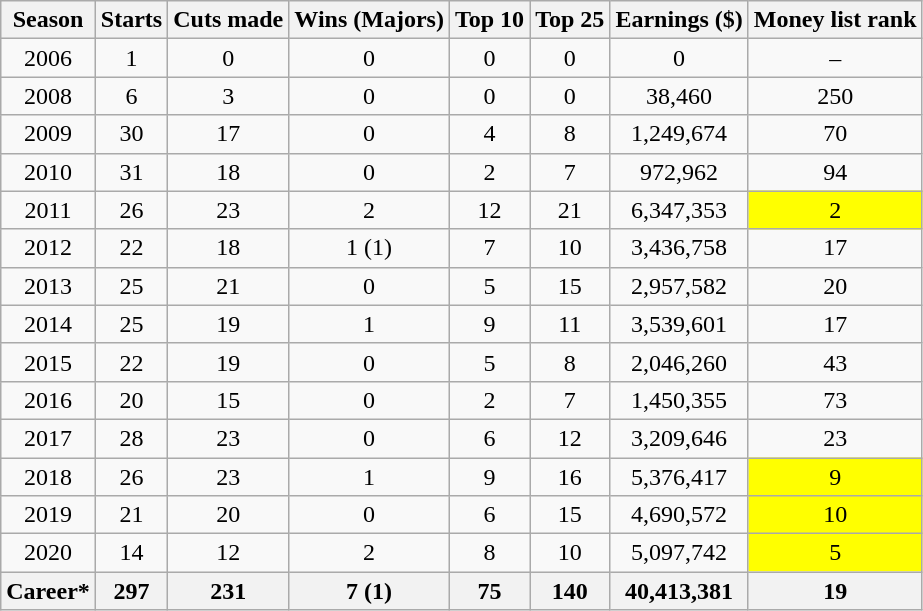<table class=wikitable style=text-align:center>
<tr>
<th>Season</th>
<th>Starts</th>
<th>Cuts made</th>
<th>Wins (Majors)</th>
<th>Top 10</th>
<th>Top 25</th>
<th>Earnings ($)</th>
<th>Money list rank</th>
</tr>
<tr>
<td>2006</td>
<td>1</td>
<td>0</td>
<td>0</td>
<td>0</td>
<td>0</td>
<td>0</td>
<td>–</td>
</tr>
<tr>
<td>2008</td>
<td>6</td>
<td>3</td>
<td>0</td>
<td>0</td>
<td>0</td>
<td>38,460</td>
<td>250</td>
</tr>
<tr>
<td>2009</td>
<td>30</td>
<td>17</td>
<td>0</td>
<td>4</td>
<td>8</td>
<td>1,249,674</td>
<td>70</td>
</tr>
<tr>
<td>2010</td>
<td>31</td>
<td>18</td>
<td>0</td>
<td>2</td>
<td>7</td>
<td>972,962</td>
<td>94</td>
</tr>
<tr>
<td>2011</td>
<td>26</td>
<td>23</td>
<td>2</td>
<td>12</td>
<td>21</td>
<td>6,347,353</td>
<td style="background:yellow;">2</td>
</tr>
<tr>
<td>2012</td>
<td>22</td>
<td>18</td>
<td>1 (1)</td>
<td>7</td>
<td>10</td>
<td>3,436,758</td>
<td>17</td>
</tr>
<tr>
<td>2013</td>
<td>25</td>
<td>21</td>
<td>0</td>
<td>5</td>
<td>15</td>
<td>2,957,582</td>
<td>20</td>
</tr>
<tr>
<td>2014</td>
<td>25</td>
<td>19</td>
<td>1</td>
<td>9</td>
<td>11</td>
<td>3,539,601</td>
<td>17</td>
</tr>
<tr>
<td>2015</td>
<td>22</td>
<td>19</td>
<td>0</td>
<td>5</td>
<td>8</td>
<td>2,046,260</td>
<td>43</td>
</tr>
<tr>
<td>2016</td>
<td>20</td>
<td>15</td>
<td>0</td>
<td>2</td>
<td>7</td>
<td>1,450,355</td>
<td>73</td>
</tr>
<tr>
<td>2017</td>
<td>28</td>
<td>23</td>
<td>0</td>
<td>6</td>
<td>12</td>
<td>3,209,646</td>
<td>23</td>
</tr>
<tr>
<td>2018</td>
<td>26</td>
<td>23</td>
<td>1</td>
<td>9</td>
<td>16</td>
<td>5,376,417</td>
<td style="background:yellow;">9</td>
</tr>
<tr>
<td>2019</td>
<td>21</td>
<td>20</td>
<td>0</td>
<td>6</td>
<td>15</td>
<td>4,690,572</td>
<td style="background:yellow;">10</td>
</tr>
<tr>
<td>2020</td>
<td>14</td>
<td>12</td>
<td>2</td>
<td>8</td>
<td>10</td>
<td>5,097,742</td>
<td style="background:yellow;">5</td>
</tr>
<tr>
<th>Career*</th>
<th>297</th>
<th>231</th>
<th>7 (1)</th>
<th>75</th>
<th>140</th>
<th>40,413,381</th>
<th>19</th>
</tr>
</table>
